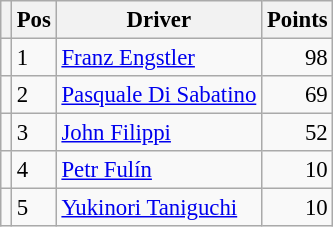<table class="wikitable" style="font-size: 95%;">
<tr>
<th></th>
<th>Pos</th>
<th>Driver</th>
<th>Points</th>
</tr>
<tr>
<td align="left"></td>
<td>1</td>
<td> <a href='#'>Franz Engstler</a></td>
<td align="right">98</td>
</tr>
<tr>
<td align="left"></td>
<td>2</td>
<td> <a href='#'>Pasquale Di Sabatino</a></td>
<td align="right">69</td>
</tr>
<tr>
<td align="left"></td>
<td>3</td>
<td> <a href='#'>John Filippi</a></td>
<td align="right">52</td>
</tr>
<tr>
<td align="left"></td>
<td>4</td>
<td> <a href='#'>Petr Fulín</a></td>
<td align="right">10</td>
</tr>
<tr>
<td align="left"></td>
<td>5</td>
<td> <a href='#'>Yukinori Taniguchi</a></td>
<td align="right">10</td>
</tr>
</table>
